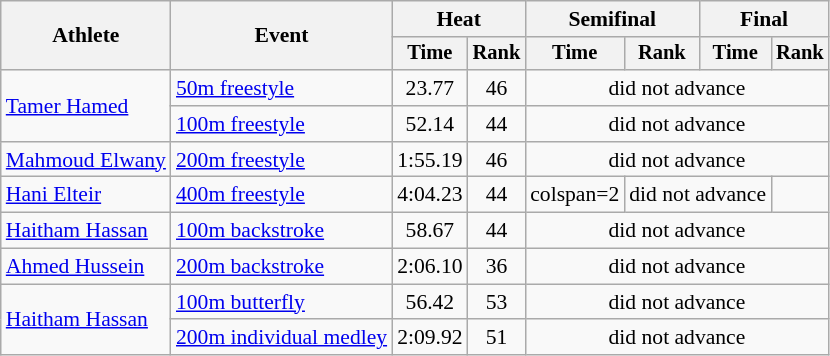<table class=wikitable style="font-size:90%">
<tr>
<th rowspan="2">Athlete</th>
<th rowspan="2">Event</th>
<th colspan="2">Heat</th>
<th colspan="2">Semifinal</th>
<th colspan="2">Final</th>
</tr>
<tr style="font-size:95%">
<th>Time</th>
<th>Rank</th>
<th>Time</th>
<th>Rank</th>
<th>Time</th>
<th>Rank</th>
</tr>
<tr>
<td align=left rowspan=2><a href='#'>Tamer Hamed</a></td>
<td align=left><a href='#'>50m freestyle</a></td>
<td align=center>23.77</td>
<td align=center>46</td>
<td align=center colspan=4>did not advance</td>
</tr>
<tr>
<td align=left><a href='#'>100m freestyle</a></td>
<td align=center>52.14</td>
<td align=center>44</td>
<td align=center colspan=4>did not advance</td>
</tr>
<tr>
<td align=left><a href='#'>Mahmoud Elwany</a></td>
<td align=left><a href='#'>200m freestyle</a></td>
<td align=center>1:55.19</td>
<td align=center>46</td>
<td align=center colspan=4>did not advance</td>
</tr>
<tr>
<td align=left><a href='#'>Hani Elteir</a></td>
<td align=left><a href='#'>400m freestyle</a></td>
<td align=center>4:04.23</td>
<td align=center>44</td>
<td>colspan=2</td>
<td align=center colspan=2>did not advance</td>
</tr>
<tr>
<td align=left><a href='#'>Haitham Hassan</a></td>
<td align=left><a href='#'>100m backstroke</a></td>
<td align=center>58.67</td>
<td align=center>44</td>
<td align=center colspan=4>did not advance</td>
</tr>
<tr>
<td align=left><a href='#'>Ahmed Hussein</a></td>
<td align=left><a href='#'>200m backstroke</a></td>
<td align=center>2:06.10</td>
<td align=center>36</td>
<td align=center colspan=4>did not advance</td>
</tr>
<tr>
<td align=left rowspan=2><a href='#'>Haitham Hassan</a></td>
<td align=left><a href='#'>100m butterfly</a></td>
<td align=center>56.42</td>
<td align=center>53</td>
<td align=center colspan=4>did not advance</td>
</tr>
<tr>
<td align=left><a href='#'>200m individual medley</a></td>
<td align=center>2:09.92</td>
<td align=center>51</td>
<td align=center colspan=4>did not advance</td>
</tr>
</table>
